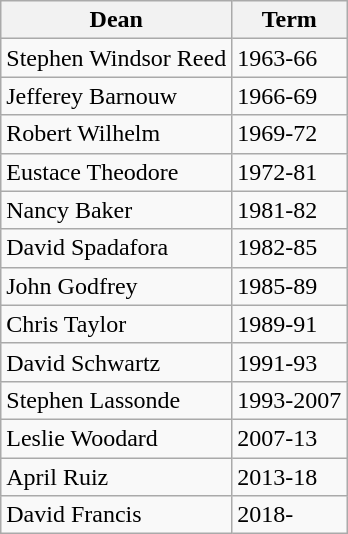<table class="wikitable">
<tr>
<th>Dean</th>
<th>Term</th>
</tr>
<tr>
<td>Stephen Windsor Reed</td>
<td>1963-66</td>
</tr>
<tr>
<td>Jefferey Barnouw</td>
<td>1966-69</td>
</tr>
<tr>
<td>Robert Wilhelm</td>
<td>1969-72</td>
</tr>
<tr>
<td>Eustace Theodore</td>
<td>1972-81</td>
</tr>
<tr>
<td>Nancy Baker</td>
<td>1981-82</td>
</tr>
<tr>
<td>David Spadafora</td>
<td>1982-85</td>
</tr>
<tr>
<td>John Godfrey</td>
<td>1985-89</td>
</tr>
<tr>
<td>Chris Taylor</td>
<td>1989-91</td>
</tr>
<tr>
<td>David Schwartz</td>
<td>1991-93</td>
</tr>
<tr>
<td>Stephen Lassonde</td>
<td>1993-2007</td>
</tr>
<tr>
<td>Leslie Woodard</td>
<td>2007-13</td>
</tr>
<tr>
<td>April Ruiz</td>
<td>2013-18</td>
</tr>
<tr>
<td>David Francis</td>
<td>2018-</td>
</tr>
</table>
